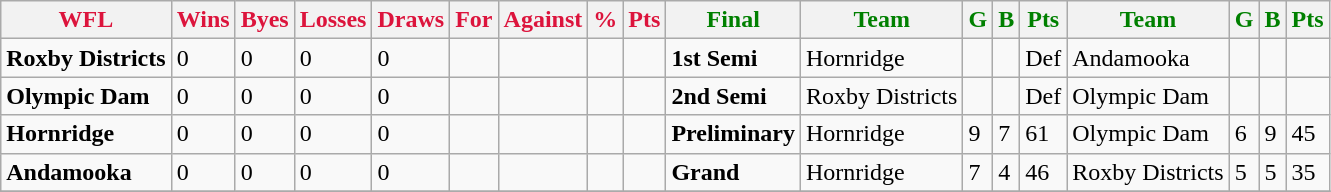<table class="wikitable">
<tr>
<th style="color:crimson">WFL</th>
<th style="color:crimson">Wins</th>
<th style="color:crimson">Byes</th>
<th style="color:crimson">Losses</th>
<th style="color:crimson">Draws</th>
<th style="color:crimson">For</th>
<th style="color:crimson">Against</th>
<th style="color:crimson">%</th>
<th style="color:crimson">Pts</th>
<th style="color:green">Final</th>
<th style="color:green">Team</th>
<th style="color:green">G</th>
<th style="color:green">B</th>
<th style="color:green">Pts</th>
<th style="color:green">Team</th>
<th style="color:green">G</th>
<th style="color:green">B</th>
<th style="color:green">Pts</th>
</tr>
<tr>
<td><strong>	Roxby Districts	</strong></td>
<td>0</td>
<td>0</td>
<td>0</td>
<td>0</td>
<td></td>
<td></td>
<td></td>
<td></td>
<td><strong>1st Semi</strong></td>
<td>Hornridge</td>
<td></td>
<td></td>
<td>Def</td>
<td>Andamooka</td>
<td></td>
<td></td>
<td></td>
</tr>
<tr>
<td><strong>	Olympic Dam	</strong></td>
<td>0</td>
<td>0</td>
<td>0</td>
<td>0</td>
<td></td>
<td></td>
<td></td>
<td></td>
<td><strong>2nd Semi</strong></td>
<td>Roxby Districts</td>
<td></td>
<td></td>
<td>Def</td>
<td>Olympic Dam</td>
<td></td>
<td></td>
<td></td>
</tr>
<tr>
<td><strong>	Hornridge	</strong></td>
<td>0</td>
<td>0</td>
<td>0</td>
<td>0</td>
<td></td>
<td></td>
<td></td>
<td></td>
<td><strong>Preliminary</strong></td>
<td>Hornridge</td>
<td>9</td>
<td>7</td>
<td>61</td>
<td>Olympic Dam</td>
<td>6</td>
<td>9</td>
<td>45</td>
</tr>
<tr>
<td><strong>	Andamooka	</strong></td>
<td>0</td>
<td>0</td>
<td>0</td>
<td>0</td>
<td></td>
<td></td>
<td></td>
<td></td>
<td><strong>Grand</strong></td>
<td>Hornridge</td>
<td>7</td>
<td>4</td>
<td>46</td>
<td>Roxby Districts</td>
<td>5</td>
<td>5</td>
<td>35</td>
</tr>
<tr>
</tr>
</table>
